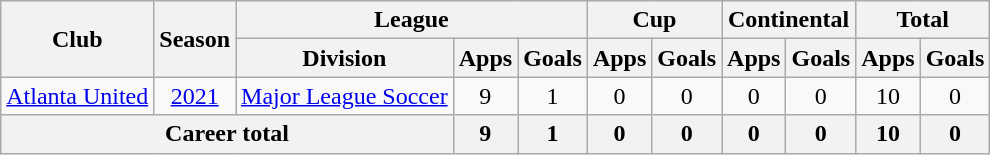<table class=wikitable style=text-align:center>
<tr>
<th rowspan=2>Club</th>
<th rowspan=2>Season</th>
<th colspan=3>League</th>
<th colspan=2>Cup</th>
<th colspan=2>Continental</th>
<th colspan=2>Total</th>
</tr>
<tr>
<th>Division</th>
<th>Apps</th>
<th>Goals</th>
<th>Apps</th>
<th>Goals</th>
<th>Apps</th>
<th>Goals</th>
<th>Apps</th>
<th>Goals</th>
</tr>
<tr>
<td rowspan=1><a href='#'>Atlanta United</a></td>
<td><a href='#'>2021</a></td>
<td><a href='#'>Major League Soccer</a></td>
<td>9</td>
<td>1</td>
<td>0</td>
<td>0</td>
<td>0</td>
<td>0</td>
<td>10</td>
<td>0</td>
</tr>
<tr>
<th colspan=3>Career total</th>
<th>9</th>
<th>1</th>
<th>0</th>
<th>0</th>
<th>0</th>
<th>0</th>
<th>10</th>
<th>0</th>
</tr>
</table>
